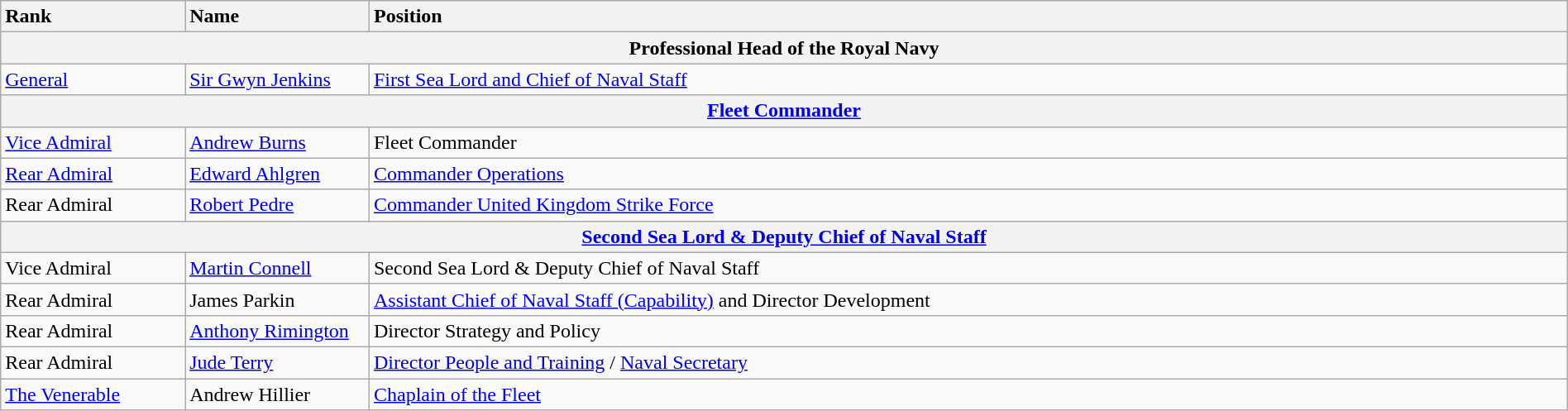<table class="wikitable sortable" style="margin:auto; width:100%;">
<tr>
<th style="text-align:left; width:10%;">Rank</th>
<th style="text-align:left; width:10%;">Name</th>
<th style="text-align:left; width:65%;">Position</th>
</tr>
<tr>
<th colspan="6">Professional Head of the Royal Navy</th>
</tr>
<tr>
<td><a href='#'>General</a></td>
<td><a href='#'>Sir Gwyn Jenkins</a></td>
<td><a href='#'>First Sea Lord and Chief of Naval Staff</a></td>
</tr>
<tr>
<th colspan="6"><a href='#'>Fleet Commander</a></th>
</tr>
<tr>
<td><a href='#'>Vice Admiral</a></td>
<td><a href='#'>Andrew Burns</a></td>
<td>Fleet Commander</td>
</tr>
<tr>
<td><a href='#'>Rear Admiral</a></td>
<td><a href='#'>Edward Ahlgren</a></td>
<td><a href='#'>Commander Operations</a></td>
</tr>
<tr>
<td>Rear Admiral</td>
<td><a href='#'>Robert Pedre</a></td>
<td><a href='#'>Commander United Kingdom Strike Force</a></td>
</tr>
<tr>
<th colspan="6"><a href='#'>Second Sea Lord & Deputy Chief of Naval Staff</a></th>
</tr>
<tr>
<td>Vice Admiral</td>
<td><a href='#'>Martin Connell</a></td>
<td Second Sea Lord>Second Sea Lord & Deputy Chief of Naval Staff</td>
</tr>
<tr>
<td>Rear Admiral</td>
<td>James Parkin</td>
<td><a href='#'>Assistant Chief of Naval Staff (Capability)</a> and Director Development</td>
</tr>
<tr>
<td>Rear Admiral</td>
<td><a href='#'>Anthony Rimington</a></td>
<td>Director Strategy and Policy</td>
</tr>
<tr>
<td>Rear Admiral</td>
<td><a href='#'>Jude Terry</a></td>
<td><a href='#'>Director People and Training</a> / <a href='#'>Naval Secretary</a></td>
</tr>
<tr>
<td><a href='#'>The Venerable</a></td>
<td>Andrew Hillier</td>
<td><a href='#'>Chaplain of the Fleet</a></td>
</tr>
</table>
